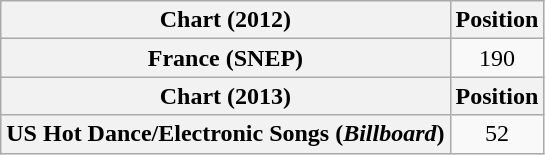<table class="wikitable plainrowheaders" style="text-align:center">
<tr>
<th scope="col">Chart (2012)</th>
<th scope="col">Position</th>
</tr>
<tr>
<th scope="row">France (SNEP)</th>
<td>190</td>
</tr>
<tr>
<th scope="col">Chart (2013)</th>
<th scope="col">Position</th>
</tr>
<tr>
<th scope="row">US Hot Dance/Electronic Songs (<em>Billboard</em>)</th>
<td>52</td>
</tr>
</table>
